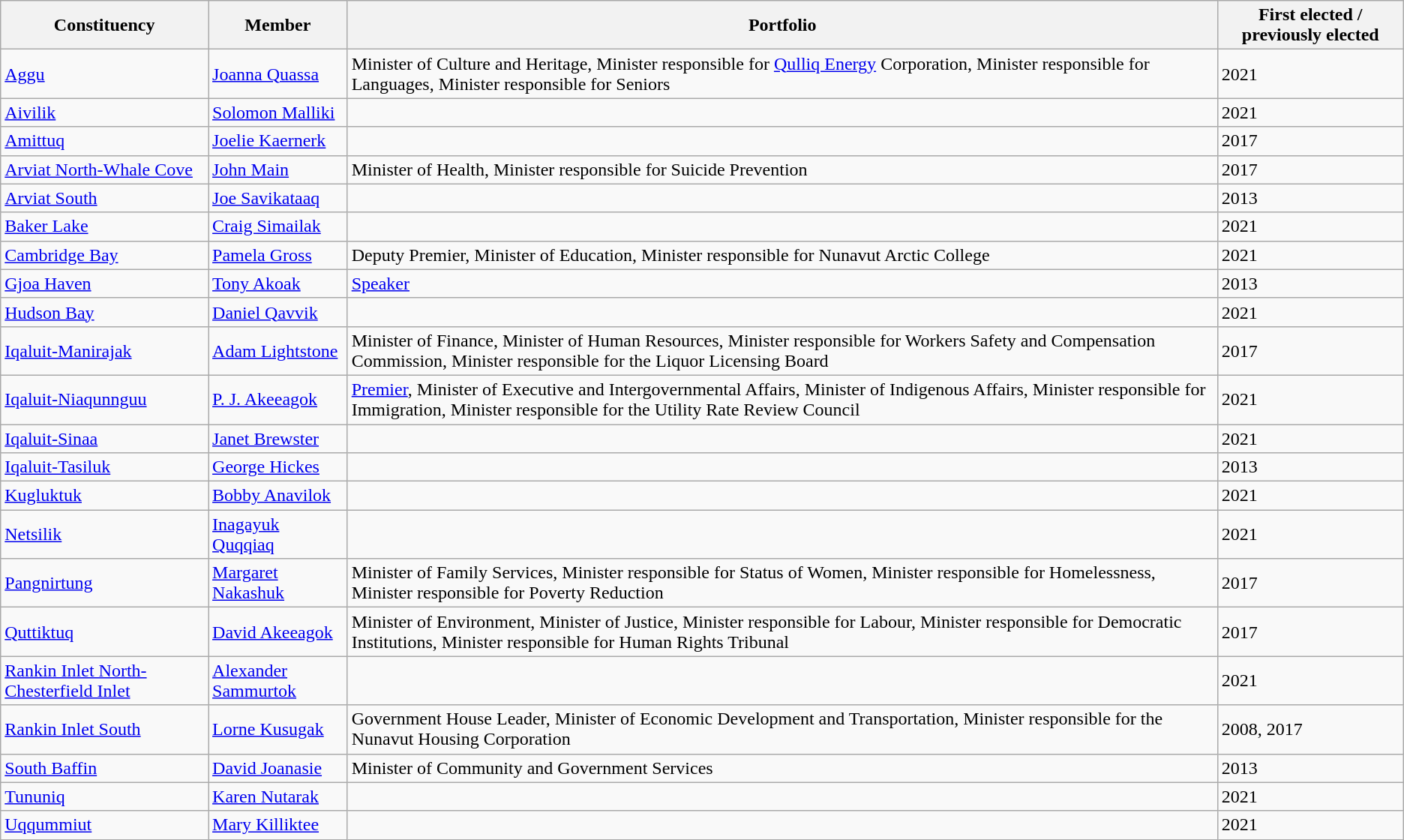<table class="wikitable sortable">
<tr>
<th>Constituency</th>
<th>Member</th>
<th>Portfolio</th>
<th>First elected / previously elected</th>
</tr>
<tr>
<td><a href='#'>Aggu</a></td>
<td><a href='#'>Joanna Quassa</a></td>
<td>Minister of Culture and Heritage, Minister responsible for <a href='#'>Qulliq Energy</a> Corporation, Minister responsible for Languages, Minister responsible for Seniors</td>
<td>2021</td>
</tr>
<tr>
<td><a href='#'>Aivilik</a></td>
<td><a href='#'>Solomon Malliki</a></td>
<td></td>
<td>2021</td>
</tr>
<tr>
<td><a href='#'>Amittuq</a></td>
<td><a href='#'>Joelie Kaernerk</a></td>
<td></td>
<td>2017</td>
</tr>
<tr>
<td><a href='#'>Arviat North-Whale Cove</a></td>
<td><a href='#'>John Main</a></td>
<td>Minister of Health, Minister responsible for Suicide Prevention</td>
<td>2017</td>
</tr>
<tr>
<td><a href='#'>Arviat South</a></td>
<td><a href='#'>Joe Savikataaq</a></td>
<td></td>
<td>2013</td>
</tr>
<tr>
<td><a href='#'>Baker Lake</a></td>
<td><a href='#'>Craig Simailak</a></td>
<td></td>
<td>2021</td>
</tr>
<tr>
<td><a href='#'>Cambridge Bay</a></td>
<td><a href='#'>Pamela Gross</a></td>
<td>Deputy Premier, Minister of Education, Minister responsible for Nunavut Arctic College</td>
<td>2021</td>
</tr>
<tr>
<td><a href='#'>Gjoa Haven</a></td>
<td><a href='#'>Tony Akoak</a></td>
<td><a href='#'>Speaker</a></td>
<td>2013</td>
</tr>
<tr>
<td><a href='#'>Hudson Bay</a></td>
<td><a href='#'>Daniel Qavvik</a></td>
<td></td>
<td>2021</td>
</tr>
<tr>
<td><a href='#'>Iqaluit-Manirajak</a></td>
<td><a href='#'>Adam Lightstone</a></td>
<td>Minister of Finance, Minister of Human Resources, Minister responsible for Workers Safety and Compensation Commission, Minister responsible for the Liquor Licensing Board</td>
<td>2017</td>
</tr>
<tr>
<td><a href='#'>Iqaluit-Niaqunnguu</a></td>
<td><a href='#'>P. J. Akeeagok</a></td>
<td><a href='#'>Premier</a>, Minister of Executive and Intergovernmental Affairs, Minister of Indigenous Affairs, Minister responsible for Immigration, Minister responsible for the Utility Rate Review Council</td>
<td>2021</td>
</tr>
<tr>
<td><a href='#'>Iqaluit-Sinaa</a></td>
<td><a href='#'>Janet Brewster</a></td>
<td></td>
<td>2021</td>
</tr>
<tr>
<td><a href='#'>Iqaluit-Tasiluk</a></td>
<td><a href='#'>George Hickes</a></td>
<td></td>
<td>2013</td>
</tr>
<tr>
<td><a href='#'>Kugluktuk</a></td>
<td><a href='#'>Bobby Anavilok</a></td>
<td></td>
<td>2021</td>
</tr>
<tr>
<td><a href='#'>Netsilik</a></td>
<td><a href='#'>Inagayuk Quqqiaq</a></td>
<td></td>
<td>2021</td>
</tr>
<tr>
<td><a href='#'>Pangnirtung</a></td>
<td><a href='#'>Margaret Nakashuk</a></td>
<td>Minister of Family Services, Minister responsible for Status of Women, Minister responsible for Homelessness, Minister responsible for Poverty Reduction</td>
<td>2017</td>
</tr>
<tr>
<td><a href='#'>Quttiktuq</a></td>
<td><a href='#'>David Akeeagok</a></td>
<td>Minister of Environment, Minister of Justice, Minister responsible for Labour, Minister responsible for Democratic Institutions, Minister responsible for Human Rights Tribunal</td>
<td>2017</td>
</tr>
<tr>
<td><a href='#'>Rankin Inlet North-Chesterfield Inlet</a></td>
<td><a href='#'>Alexander Sammurtok</a></td>
<td></td>
<td>2021</td>
</tr>
<tr>
<td><a href='#'>Rankin Inlet South</a></td>
<td><a href='#'>Lorne Kusugak</a></td>
<td>Government House Leader, Minister of Economic Development and Transportation, Minister responsible for the Nunavut Housing Corporation</td>
<td>2008, 2017</td>
</tr>
<tr>
<td><a href='#'>South Baffin</a></td>
<td><a href='#'>David Joanasie</a></td>
<td>Minister of Community and Government Services</td>
<td>2013</td>
</tr>
<tr>
<td><a href='#'>Tununiq</a></td>
<td><a href='#'>Karen Nutarak</a></td>
<td></td>
<td>2021</td>
</tr>
<tr>
<td><a href='#'>Uqqummiut</a></td>
<td><a href='#'>Mary Killiktee</a></td>
<td></td>
<td>2021</td>
</tr>
</table>
